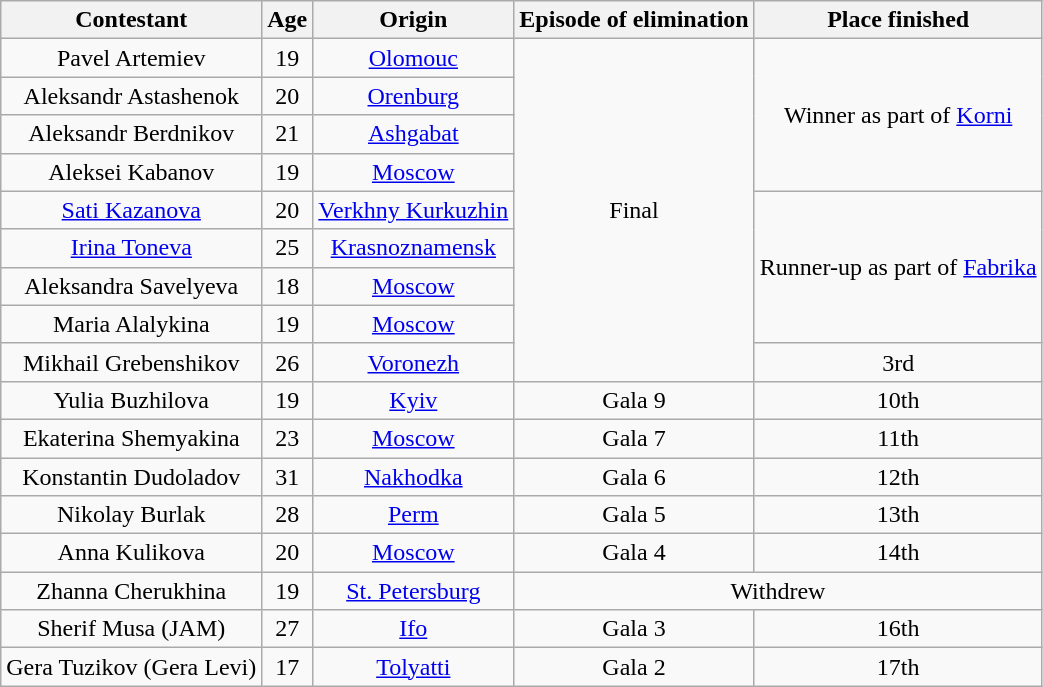<table class="wikitable" style="text-align:center">
<tr>
<th>Contestant</th>
<th>Age</th>
<th>Origin</th>
<th>Episode of elimination</th>
<th>Place finished</th>
</tr>
<tr>
<td>Pavel Artemiev</td>
<td>19</td>
<td><a href='#'>Olomouc</a></td>
<td rowspan=9>Final</td>
<td rowspan=4>Winner as part of <a href='#'>Korni</a></td>
</tr>
<tr>
<td>Aleksandr Astashenok</td>
<td>20</td>
<td><a href='#'>Orenburg</a></td>
</tr>
<tr>
<td>Aleksandr Berdnikov</td>
<td>21</td>
<td><a href='#'>Ashgabat</a></td>
</tr>
<tr>
<td>Aleksei Kabanov</td>
<td>19</td>
<td><a href='#'>Moscow</a></td>
</tr>
<tr>
<td><a href='#'>Sati Kazanova</a></td>
<td>20</td>
<td><a href='#'>Verkhny Kurkuzhin</a></td>
<td rowspan=4>Runner-up as part of <a href='#'>Fabrika</a></td>
</tr>
<tr>
<td><a href='#'>Irina Toneva</a></td>
<td>25</td>
<td><a href='#'>Krasnoznamensk</a></td>
</tr>
<tr>
<td>Aleksandra Savelyeva</td>
<td>18</td>
<td><a href='#'>Moscow</a></td>
</tr>
<tr>
<td>Maria Alalykina</td>
<td>19</td>
<td><a href='#'>Moscow</a></td>
</tr>
<tr>
<td>Mikhail Grebenshikov</td>
<td>26</td>
<td><a href='#'>Voronezh</a></td>
<td>3rd</td>
</tr>
<tr>
<td>Yulia Buzhilova</td>
<td>19</td>
<td><a href='#'>Kyiv</a></td>
<td>Gala 9</td>
<td>10th</td>
</tr>
<tr>
<td>Ekaterina Shemyakina</td>
<td>23</td>
<td><a href='#'>Moscow</a></td>
<td>Gala 7</td>
<td>11th</td>
</tr>
<tr>
<td>Konstantin Dudoladov</td>
<td>31</td>
<td><a href='#'>Nakhodka</a></td>
<td>Gala 6</td>
<td>12th</td>
</tr>
<tr>
<td>Nikolay Burlak</td>
<td>28</td>
<td><a href='#'>Perm</a></td>
<td>Gala 5</td>
<td>13th</td>
</tr>
<tr>
<td>Anna Kulikova</td>
<td>20</td>
<td><a href='#'>Moscow</a></td>
<td>Gala 4</td>
<td>14th</td>
</tr>
<tr>
<td>Zhanna Cherukhina</td>
<td>19</td>
<td><a href='#'>St. Petersburg</a></td>
<td colspan=2>Withdrew</td>
</tr>
<tr>
<td>Sherif Musa (JAM)</td>
<td>27</td>
<td><a href='#'>Ifo</a></td>
<td>Gala 3</td>
<td>16th</td>
</tr>
<tr>
<td>Gera Tuzikov (Gera Levi)</td>
<td>17</td>
<td><a href='#'>Tolyatti</a></td>
<td>Gala 2</td>
<td>17th</td>
</tr>
</table>
